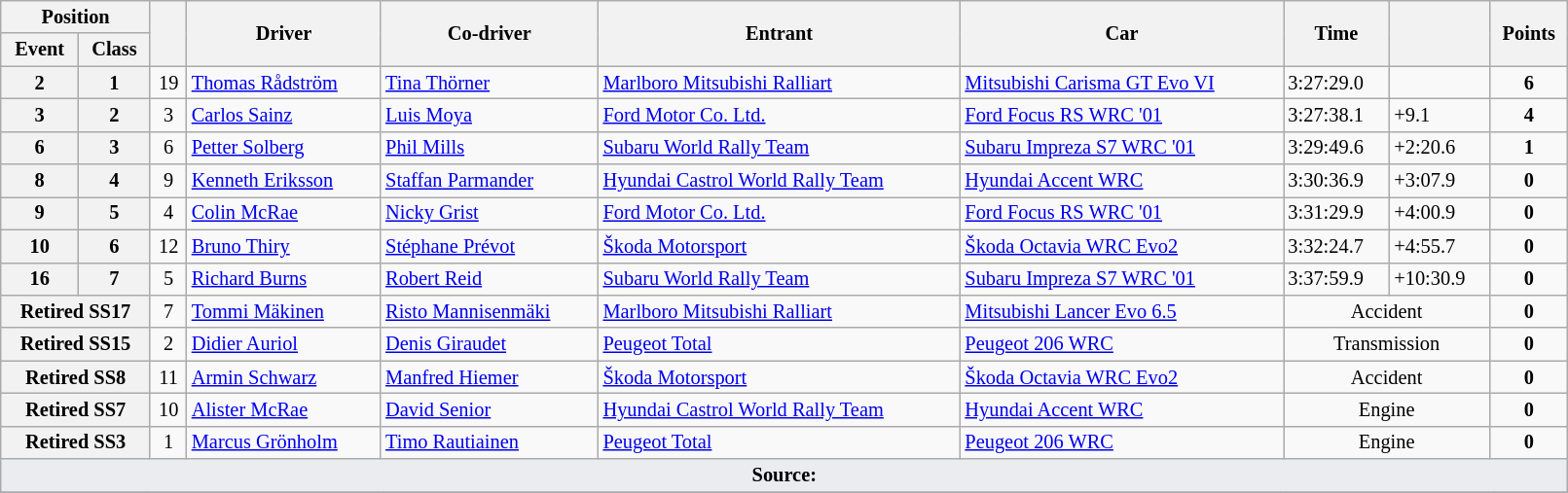<table class="wikitable" width=85% style="font-size: 85%;">
<tr>
<th colspan="2">Position</th>
<th rowspan="2"></th>
<th rowspan="2">Driver</th>
<th rowspan="2">Co-driver</th>
<th rowspan="2">Entrant</th>
<th rowspan="2">Car</th>
<th rowspan="2">Time</th>
<th rowspan="2"></th>
<th rowspan="2">Points</th>
</tr>
<tr>
<th>Event</th>
<th>Class</th>
</tr>
<tr>
<th>2</th>
<th>1</th>
<td align="center">19</td>
<td> <a href='#'>Thomas Rådström</a></td>
<td> <a href='#'>Tina Thörner</a></td>
<td> <a href='#'>Marlboro Mitsubishi Ralliart</a></td>
<td><a href='#'>Mitsubishi Carisma GT Evo VI</a></td>
<td>3:27:29.0</td>
<td></td>
<td align="center"><strong>6</strong></td>
</tr>
<tr>
<th>3</th>
<th>2</th>
<td align="center">3</td>
<td> <a href='#'>Carlos Sainz</a></td>
<td> <a href='#'>Luis Moya</a></td>
<td> <a href='#'>Ford Motor Co. Ltd.</a></td>
<td><a href='#'>Ford Focus RS WRC '01</a></td>
<td>3:27:38.1</td>
<td>+9.1</td>
<td align="center"><strong>4</strong></td>
</tr>
<tr>
<th>6</th>
<th>3</th>
<td align="center">6</td>
<td> <a href='#'>Petter Solberg</a></td>
<td> <a href='#'>Phil Mills</a></td>
<td> <a href='#'>Subaru World Rally Team</a></td>
<td><a href='#'>Subaru Impreza S7 WRC '01</a></td>
<td>3:29:49.6</td>
<td>+2:20.6</td>
<td align="center"><strong>1</strong></td>
</tr>
<tr>
<th>8</th>
<th>4</th>
<td align="center">9</td>
<td> <a href='#'>Kenneth Eriksson</a></td>
<td> <a href='#'>Staffan Parmander</a></td>
<td> <a href='#'>Hyundai Castrol World Rally Team</a></td>
<td><a href='#'>Hyundai Accent WRC</a></td>
<td>3:30:36.9</td>
<td>+3:07.9</td>
<td align="center"><strong>0</strong></td>
</tr>
<tr>
<th>9</th>
<th>5</th>
<td align="center">4</td>
<td> <a href='#'>Colin McRae</a></td>
<td> <a href='#'>Nicky Grist</a></td>
<td> <a href='#'>Ford Motor Co. Ltd.</a></td>
<td><a href='#'>Ford Focus RS WRC '01</a></td>
<td>3:31:29.9</td>
<td>+4:00.9</td>
<td align="center"><strong>0</strong></td>
</tr>
<tr>
<th>10</th>
<th>6</th>
<td align="center">12</td>
<td> <a href='#'>Bruno Thiry</a></td>
<td> <a href='#'>Stéphane Prévot</a></td>
<td> <a href='#'>Škoda Motorsport</a></td>
<td><a href='#'>Škoda Octavia WRC Evo2</a></td>
<td>3:32:24.7</td>
<td>+4:55.7</td>
<td align="center"><strong>0</strong></td>
</tr>
<tr>
<th>16</th>
<th>7</th>
<td align="center">5</td>
<td> <a href='#'>Richard Burns</a></td>
<td> <a href='#'>Robert Reid</a></td>
<td> <a href='#'>Subaru World Rally Team</a></td>
<td><a href='#'>Subaru Impreza S7 WRC '01</a></td>
<td>3:37:59.9</td>
<td>+10:30.9</td>
<td align="center"><strong>0</strong></td>
</tr>
<tr>
<th colspan="2">Retired SS17</th>
<td align="center">7</td>
<td> <a href='#'>Tommi Mäkinen</a></td>
<td> <a href='#'>Risto Mannisenmäki</a></td>
<td> <a href='#'>Marlboro Mitsubishi Ralliart</a></td>
<td><a href='#'>Mitsubishi Lancer Evo 6.5</a></td>
<td align="center" colspan="2">Accident</td>
<td align="center"><strong>0</strong></td>
</tr>
<tr>
<th colspan="2">Retired SS15</th>
<td align="center">2</td>
<td> <a href='#'>Didier Auriol</a></td>
<td> <a href='#'>Denis Giraudet</a></td>
<td> <a href='#'>Peugeot Total</a></td>
<td><a href='#'>Peugeot 206 WRC</a></td>
<td align="center" colspan="2">Transmission</td>
<td align="center"><strong>0</strong></td>
</tr>
<tr>
<th colspan="2">Retired SS8</th>
<td align="center">11</td>
<td> <a href='#'>Armin Schwarz</a></td>
<td> <a href='#'>Manfred Hiemer</a></td>
<td> <a href='#'>Škoda Motorsport</a></td>
<td><a href='#'>Škoda Octavia WRC Evo2</a></td>
<td align="center" colspan="2">Accident</td>
<td align="center"><strong>0</strong></td>
</tr>
<tr>
<th colspan="2">Retired SS7</th>
<td align="center">10</td>
<td> <a href='#'>Alister McRae</a></td>
<td> <a href='#'>David Senior</a></td>
<td> <a href='#'>Hyundai Castrol World Rally Team</a></td>
<td><a href='#'>Hyundai Accent WRC</a></td>
<td align="center" colspan="2">Engine</td>
<td align="center"><strong>0</strong></td>
</tr>
<tr>
<th colspan="2">Retired SS3</th>
<td align="center">1</td>
<td> <a href='#'>Marcus Grönholm</a></td>
<td> <a href='#'>Timo Rautiainen</a></td>
<td> <a href='#'>Peugeot Total</a></td>
<td><a href='#'>Peugeot 206 WRC</a></td>
<td align="center" colspan="2">Engine</td>
<td align="center"><strong>0</strong></td>
</tr>
<tr>
<td style="background-color:#EAECF0; text-align:center" colspan="10"><strong>Source:</strong></td>
</tr>
<tr>
</tr>
</table>
